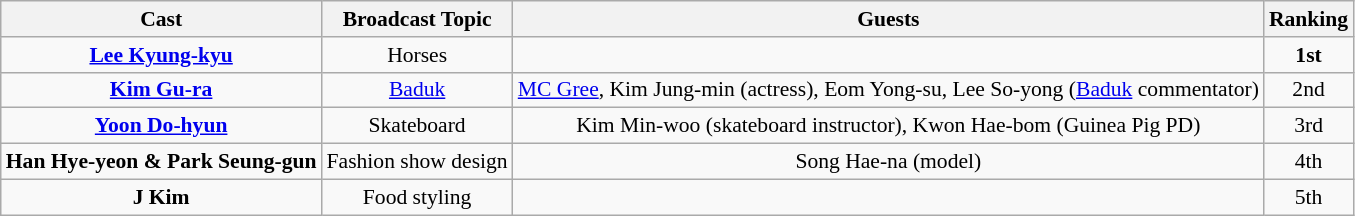<table class="wikitable" style="font-size:90%;">
<tr>
<th>Cast</th>
<th>Broadcast Topic</th>
<th>Guests</th>
<th>Ranking</th>
</tr>
<tr align="center">
<td><strong><a href='#'>Lee Kyung-kyu</a></strong></td>
<td>Horses</td>
<td></td>
<td><strong>1st</strong></td>
</tr>
<tr align="center">
<td><strong><a href='#'>Kim Gu-ra</a></strong></td>
<td><a href='#'>Baduk</a></td>
<td><a href='#'>MC Gree</a>, Kim Jung-min (actress), Eom Yong-su, Lee So-yong (<a href='#'>Baduk</a> commentator)</td>
<td>2nd</td>
</tr>
<tr align="center">
<td><strong><a href='#'>Yoon Do-hyun</a></strong></td>
<td>Skateboard</td>
<td>Kim Min-woo (skateboard instructor), Kwon Hae-bom (Guinea Pig PD)</td>
<td>3rd</td>
</tr>
<tr align="center">
<td><strong>Han Hye-yeon & Park Seung-gun</strong></td>
<td>Fashion show design</td>
<td>Song Hae-na (model)</td>
<td>4th</td>
</tr>
<tr align="center">
<td><strong>J Kim</strong></td>
<td>Food styling</td>
<td></td>
<td>5th</td>
</tr>
</table>
